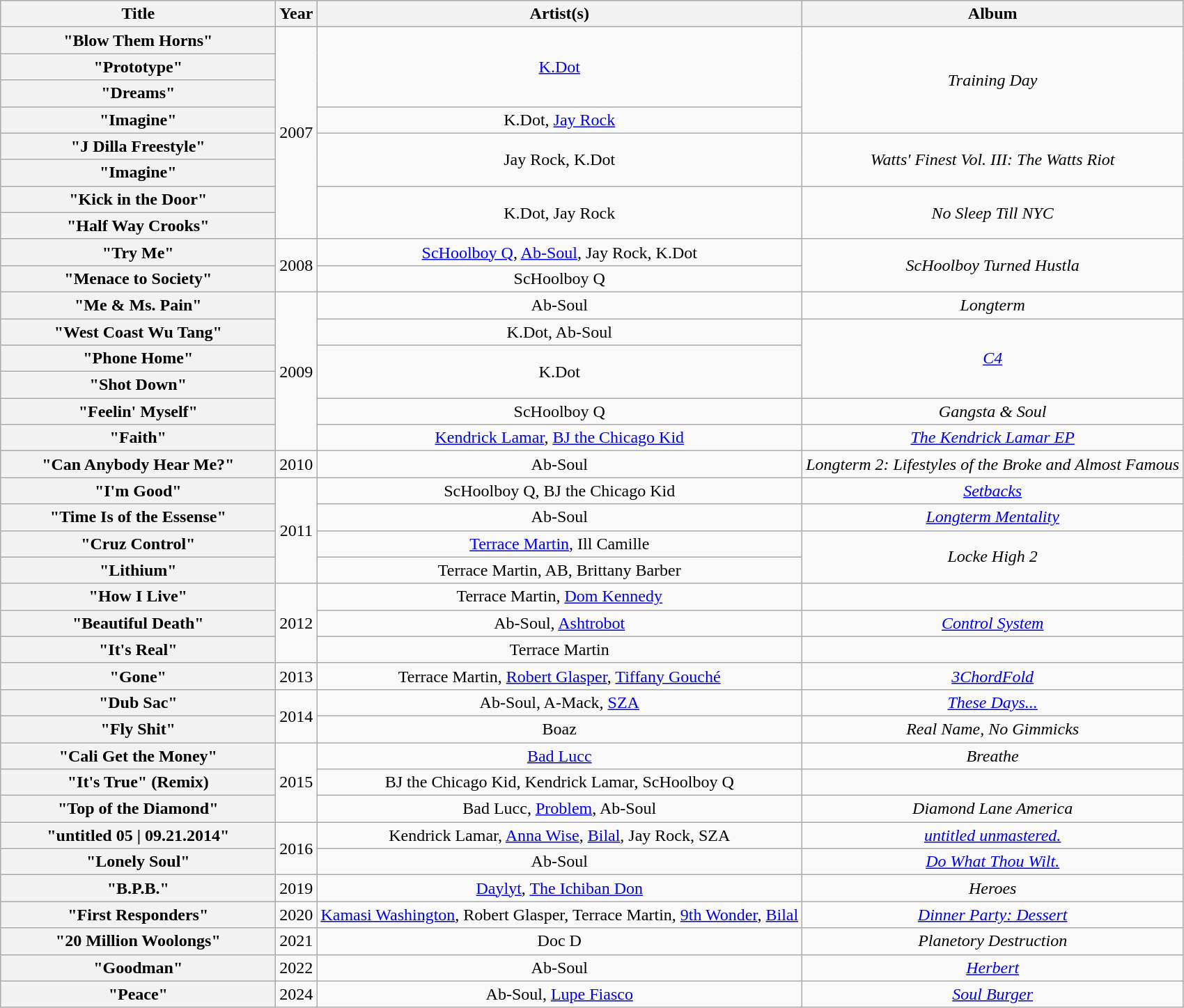<table class="wikitable plainrowheaders" style="text-align:center;">
<tr>
<th scope="col" style="width:16em;">Title</th>
<th scope="col">Year</th>
<th scope="col">Artist(s)</th>
<th scope="col">Album</th>
</tr>
<tr>
<th scope="row">"Blow Them Horns"</th>
<td rowspan="8">2007</td>
<td rowspan="3"><a href='#'>K.Dot</a></td>
<td rowspan="4"><em>Training Day</em></td>
</tr>
<tr>
<th scope="row">"Prototype"</th>
</tr>
<tr>
<th scope="row">"Dreams"</th>
</tr>
<tr>
<th scope="row">"Imagine"</th>
<td>K.Dot, <a href='#'>Jay Rock</a></td>
</tr>
<tr>
<th scope="row">"J Dilla Freestyle"</th>
<td rowspan="2">Jay Rock, K.Dot</td>
<td rowspan="2"><em>Watts' Finest Vol. III: The Watts Riot</em></td>
</tr>
<tr>
<th scope="row">"Imagine"</th>
</tr>
<tr>
<th scope="row">"Kick in the Door"</th>
<td rowspan="2">K.Dot, Jay Rock</td>
<td rowspan="2"><em>No Sleep Till NYC</em></td>
</tr>
<tr>
<th scope="row">"Half Way Crooks"</th>
</tr>
<tr>
<th scope="row">"Try Me"</th>
<td rowspan="2">2008</td>
<td><a href='#'>ScHoolboy Q</a>, <a href='#'>Ab-Soul</a>, Jay Rock, K.Dot</td>
<td rowspan="2"><em>ScHoolboy Turned Hustla</em></td>
</tr>
<tr>
<th scope="row">"Menace to Society"</th>
<td>ScHoolboy Q</td>
</tr>
<tr>
<th scope="row">"Me & Ms. Pain"</th>
<td rowspan="6">2009</td>
<td>Ab-Soul</td>
<td><em>Longterm</em></td>
</tr>
<tr>
<th scope="row">"West Coast Wu Tang"</th>
<td>K.Dot, Ab-Soul</td>
<td rowspan="3"><em><a href='#'>C4</a></em></td>
</tr>
<tr>
<th scope="row">"Phone Home"</th>
<td rowspan="2">K.Dot</td>
</tr>
<tr>
<th scope="row">"Shot Down"</th>
</tr>
<tr>
<th scope="row">"Feelin' Myself"</th>
<td>ScHoolboy Q</td>
<td><em>Gangsta & Soul</em></td>
</tr>
<tr>
<th scope="row">"Faith"</th>
<td><a href='#'>Kendrick Lamar</a>, <a href='#'>BJ the Chicago Kid</a></td>
<td><em><a href='#'>The Kendrick Lamar EP</a></em></td>
</tr>
<tr>
<th scope="row">"Can Anybody Hear Me?"</th>
<td>2010</td>
<td>Ab-Soul</td>
<td><em>Longterm 2: Lifestyles of the Broke and Almost Famous</em></td>
</tr>
<tr>
<th scope="row">"I'm Good"</th>
<td rowspan="4">2011</td>
<td>ScHoolboy Q, BJ the Chicago Kid</td>
<td><em><a href='#'>Setbacks</a></em></td>
</tr>
<tr>
<th scope="row">"Time Is of the Essense"</th>
<td>Ab-Soul</td>
<td><em><a href='#'>Longterm Mentality</a></em></td>
</tr>
<tr>
<th scope="row">"Cruz Control"</th>
<td><a href='#'>Terrace Martin</a>, Ill Camille</td>
<td rowspan="2"><em>Locke High 2</em></td>
</tr>
<tr>
<th scope="row">"Lithium"</th>
<td>Terrace Martin, AB, Brittany Barber</td>
</tr>
<tr>
<th scope="row">"How I Live"</th>
<td rowspan="3">2012</td>
<td>Terrace Martin, <a href='#'>Dom Kennedy</a></td>
<td></td>
</tr>
<tr>
<th scope="row">"Beautiful Death"</th>
<td>Ab-Soul, <a href='#'>Ashtrobot</a></td>
<td><em><a href='#'>Control System</a></em></td>
</tr>
<tr>
<th scope="row">"It's Real"</th>
<td>Terrace Martin</td>
<td></td>
</tr>
<tr>
<th scope="row">"Gone"</th>
<td>2013</td>
<td>Terrace Martin, <a href='#'>Robert Glasper</a>, <a href='#'>Tiffany Gouché</a></td>
<td><em><a href='#'>3ChordFold</a></em></td>
</tr>
<tr>
<th scope="row">"Dub Sac"</th>
<td rowspan="2">2014</td>
<td>Ab-Soul, A-Mack, <a href='#'>SZA</a></td>
<td><em><a href='#'>These Days...</a></em></td>
</tr>
<tr>
<th scope="row">"Fly Shit"</th>
<td>Boaz</td>
<td><em>Real Name, No Gimmicks</em></td>
</tr>
<tr>
<th scope="row">"Cali Get the Money"</th>
<td rowspan="3">2015</td>
<td><a href='#'>Bad Lucc</a></td>
<td><em>Breathe</em></td>
</tr>
<tr>
<th scope="row">"It's True" (Remix)</th>
<td>BJ the Chicago Kid, Kendrick Lamar, ScHoolboy Q</td>
<td></td>
</tr>
<tr>
<th scope="row">"Top of the Diamond"</th>
<td>Bad Lucc, <a href='#'>Problem</a>, Ab-Soul</td>
<td><em>Diamond Lane America</em></td>
</tr>
<tr>
<th scope="row">"untitled 05 | 09.21.2014"</th>
<td rowspan="2">2016</td>
<td>Kendrick Lamar, <a href='#'>Anna Wise</a>, <a href='#'>Bilal</a>, Jay Rock, SZA</td>
<td><em><a href='#'>untitled unmastered.</a></em></td>
</tr>
<tr>
<th scope="row">"Lonely Soul"</th>
<td>Ab-Soul</td>
<td><em><a href='#'>Do What Thou Wilt.</a></em></td>
</tr>
<tr>
<th scope="row">"B.P.B."</th>
<td>2019</td>
<td><a href='#'>Daylyt</a>, <a href='#'>The Ichiban Don</a></td>
<td><em>Heroes</em></td>
</tr>
<tr>
<th scope="row">"First Responders"</th>
<td rowspan="1">2020</td>
<td><a href='#'>Kamasi Washington</a>, Robert Glasper, Terrace Martin, <a href='#'>9th Wonder</a>, <a href='#'>Bilal</a></td>
<td><em><a href='#'>Dinner Party: Dessert</a></em></td>
</tr>
<tr>
<th scope="row">"20 Million Woolongs"</th>
<td>2021</td>
<td>Doc D</td>
<td><em>Planetory Destruction</em></td>
</tr>
<tr>
<th scope="row">"Goodman"</th>
<td>2022</td>
<td>Ab-Soul</td>
<td><em><a href='#'>Herbert</a></em></td>
</tr>
<tr>
<th scope="row">"Peace"</th>
<td>2024</td>
<td>Ab-Soul, <a href='#'>Lupe Fiasco</a></td>
<td><em><a href='#'>Soul Burger</a></em></td>
</tr>
</table>
